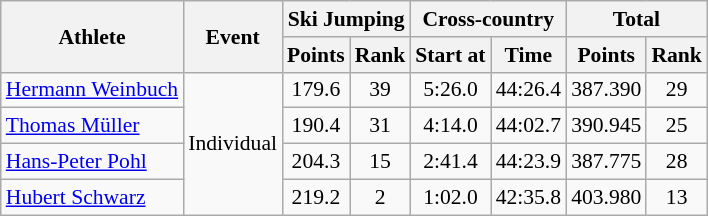<table class="wikitable" style="font-size:90%">
<tr>
<th rowspan="2">Athlete</th>
<th rowspan="2">Event</th>
<th colspan="2">Ski Jumping</th>
<th colspan="2">Cross-country</th>
<th colspan="2">Total</th>
</tr>
<tr>
<th>Points</th>
<th>Rank</th>
<th>Start at</th>
<th>Time</th>
<th>Points</th>
<th>Rank</th>
</tr>
<tr>
<td><a href='#'>Hermann Weinbuch</a></td>
<td rowspan="4">Individual</td>
<td align="center">179.6</td>
<td align="center">39</td>
<td align="center">5:26.0</td>
<td align="center">44:26.4</td>
<td align="center">387.390</td>
<td align="center">29</td>
</tr>
<tr>
<td><a href='#'>Thomas Müller</a></td>
<td align="center">190.4</td>
<td align="center">31</td>
<td align="center">4:14.0</td>
<td align="center">44:02.7</td>
<td align="center">390.945</td>
<td align="center">25</td>
</tr>
<tr>
<td><a href='#'>Hans-Peter Pohl</a></td>
<td align="center">204.3</td>
<td align="center">15</td>
<td align="center">2:41.4</td>
<td align="center">44:23.9</td>
<td align="center">387.775</td>
<td align="center">28</td>
</tr>
<tr>
<td><a href='#'>Hubert Schwarz</a></td>
<td align="center">219.2</td>
<td align="center">2</td>
<td align="center">1:02.0</td>
<td align="center">42:35.8</td>
<td align="center">403.980</td>
<td align="center">13</td>
</tr>
</table>
